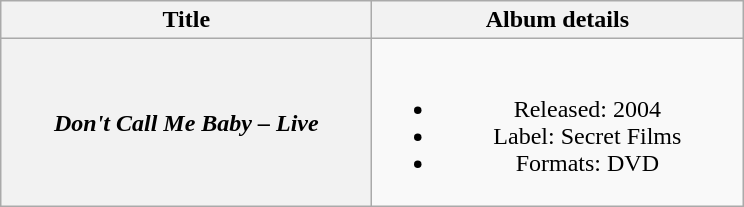<table class="wikitable plainrowheaders" style="text-align:center;">
<tr>
<th scope="col" style="width:15em;">Title</th>
<th scope="col" style="width:15em;">Album details</th>
</tr>
<tr>
<th scope="row"><em>Don't Call Me Baby – Live</em></th>
<td><br><ul><li>Released: 2004</li><li>Label: Secret Films</li><li>Formats: DVD</li></ul></td>
</tr>
</table>
